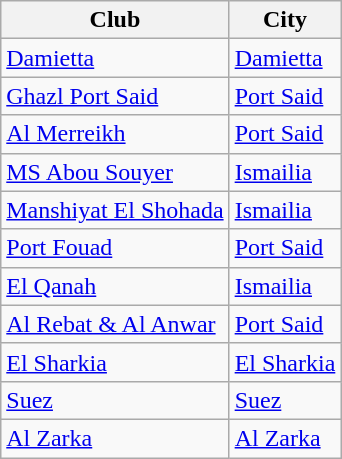<table class="wikitable sortable">
<tr>
<th>Club</th>
<th>City</th>
</tr>
<tr>
<td><a href='#'>Damietta</a></td>
<td><a href='#'>Damietta</a></td>
</tr>
<tr>
<td><a href='#'>Ghazl Port Said</a></td>
<td><a href='#'>Port Said</a></td>
</tr>
<tr>
<td><a href='#'>Al Merreikh</a></td>
<td><a href='#'>Port Said</a></td>
</tr>
<tr>
<td><a href='#'>MS Abou Souyer</a></td>
<td><a href='#'>Ismailia</a></td>
</tr>
<tr>
<td><a href='#'>Manshiyat El Shohada</a></td>
<td><a href='#'>Ismailia</a></td>
</tr>
<tr>
<td><a href='#'>Port Fouad</a></td>
<td><a href='#'>Port Said</a></td>
</tr>
<tr>
<td><a href='#'>El Qanah</a></td>
<td><a href='#'>Ismailia</a></td>
</tr>
<tr>
<td><a href='#'>Al Rebat & Al Anwar</a></td>
<td><a href='#'>Port Said</a></td>
</tr>
<tr>
<td><a href='#'>El Sharkia</a></td>
<td><a href='#'>El Sharkia</a></td>
</tr>
<tr>
<td><a href='#'>Suez</a></td>
<td><a href='#'>Suez</a></td>
</tr>
<tr>
<td><a href='#'>Al Zarka</a></td>
<td><a href='#'>Al Zarka</a></td>
</tr>
</table>
